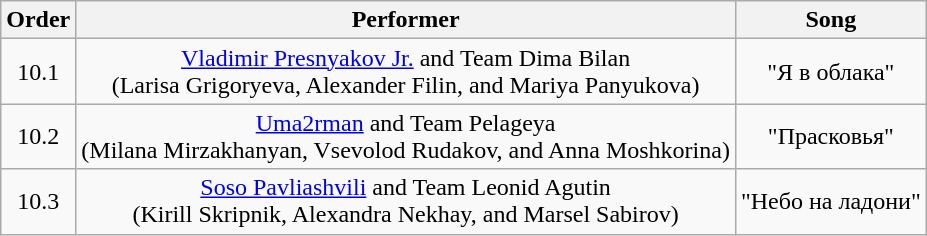<table class="wikitable" style="text-align:center;">
<tr>
<th>Order</th>
<th>Performer</th>
<th>Song</th>
</tr>
<tr>
<td>10.1</td>
<td><a href='#'>Vladimir Presnyakov Jr.</a> and Team Dima Bilan <br> (Larisa Grigoryeva, Alexander Filin, and Mariya Panyukova)</td>
<td>"Я в облака"</td>
</tr>
<tr>
<td>10.2</td>
<td><a href='#'>Uma2rman</a> and Team Pelageya <br> (Milana Mirzakhanyan, Vsevolod Rudakov, and Anna Moshkorina)</td>
<td>"Прасковья"</td>
</tr>
<tr>
<td>10.3</td>
<td><a href='#'>Soso Pavliashvili</a> and Team Leonid Agutin <br> (Kirill Skripnik, Alexandra Nekhay, and Marsel Sabirov)</td>
<td>"Небо на ладони"</td>
</tr>
</table>
